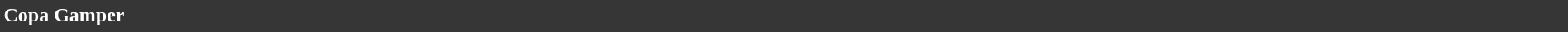<table style="width: 100%; background:#363636; color:white;">
<tr>
<td><strong>Copa Gamper</strong></td>
</tr>
<tr>
</tr>
</table>
